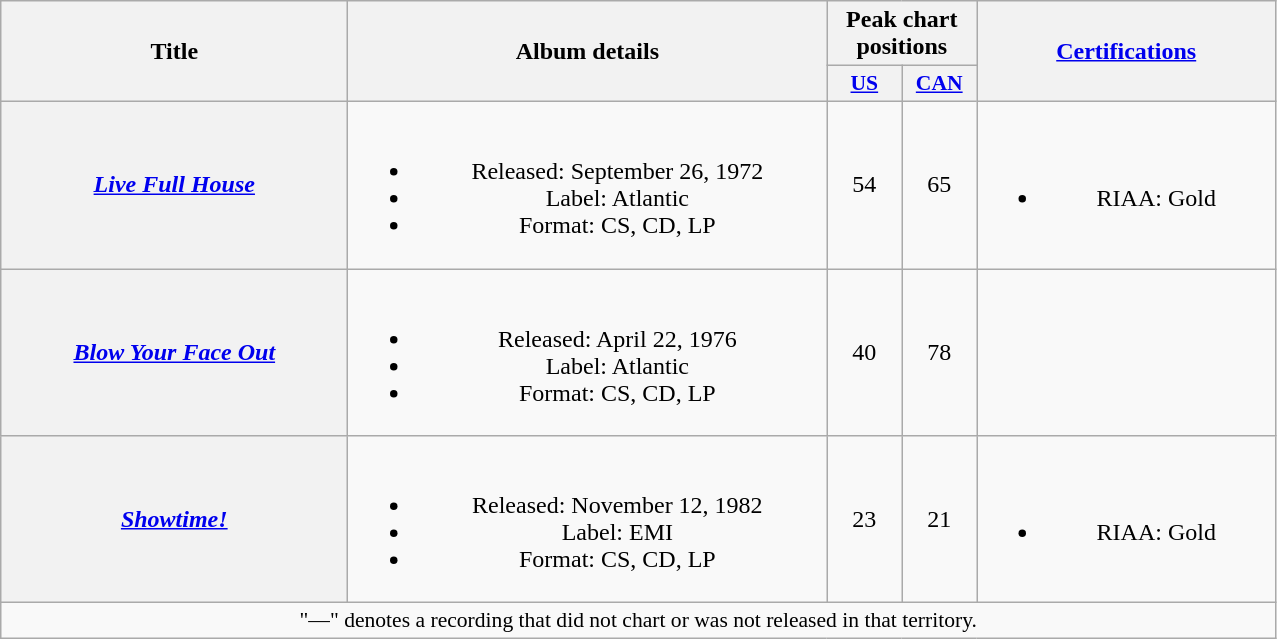<table class="wikitable plainrowheaders" style="text-align:center;">
<tr>
<th scope="col" rowspan="2" style="width:14em;">Title</th>
<th scope="col" rowspan="2" style="width:19.5em;">Album details</th>
<th scope="col" colspan="2">Peak chart positions</th>
<th scope="col" rowspan="2" style="width:12em;"><a href='#'>Certifications</a></th>
</tr>
<tr>
<th scope="col" style="width:3em;font-size:90%;"><a href='#'>US</a><br></th>
<th scope="col" style="width:3em;font-size:90%;"><a href='#'>CAN</a><br></th>
</tr>
<tr>
<th scope="row"><em><a href='#'>Live Full House</a></em></th>
<td><br><ul><li>Released: September 26, 1972</li><li>Label: Atlantic</li><li>Format: CS, CD, LP</li></ul></td>
<td>54</td>
<td>65</td>
<td><br><ul><li>RIAA: Gold</li></ul></td>
</tr>
<tr>
<th scope="row"><em><a href='#'>Blow Your Face Out</a></em></th>
<td><br><ul><li>Released: April 22, 1976</li><li>Label: Atlantic</li><li>Format: CS, CD, LP</li></ul></td>
<td>40</td>
<td>78</td>
<td></td>
</tr>
<tr>
<th scope="row"><em><a href='#'>Showtime!</a></em></th>
<td><br><ul><li>Released: November 12, 1982</li><li>Label: EMI</li><li>Format: CS, CD, LP</li></ul></td>
<td>23</td>
<td>21</td>
<td><br><ul><li>RIAA: Gold</li></ul></td>
</tr>
<tr>
<td colspan="7" style="font-size:90%">"—" denotes a recording that did not chart or was not released in that territory.</td>
</tr>
</table>
